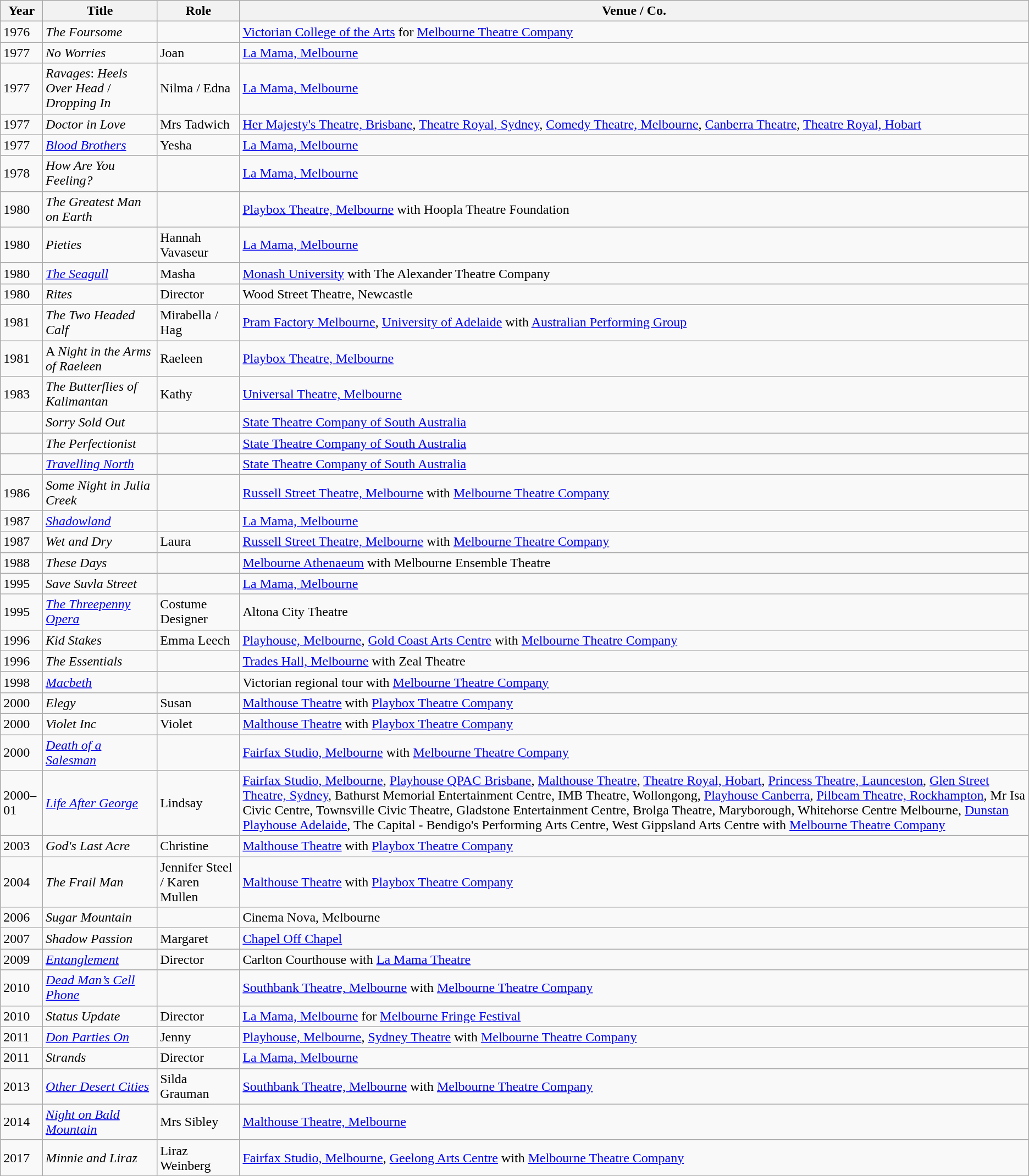<table class="wikitable">
<tr>
<th>Year</th>
<th>Title</th>
<th>Role</th>
<th>Venue / Co.</th>
</tr>
<tr>
<td>1976</td>
<td><em>The Foursome</em></td>
<td></td>
<td><a href='#'>Victorian College of the Arts</a> for <a href='#'>Melbourne Theatre Company</a></td>
</tr>
<tr>
<td>1977</td>
<td><em>No Worries</em></td>
<td>Joan</td>
<td><a href='#'>La Mama, Melbourne</a></td>
</tr>
<tr>
<td>1977</td>
<td><em>Ravages</em>: <em>Heels Over Head</em> / <em>Dropping In</em></td>
<td>Nilma / Edna</td>
<td><a href='#'>La Mama, Melbourne</a></td>
</tr>
<tr>
<td>1977</td>
<td><em>Doctor in Love</em></td>
<td>Mrs Tadwich</td>
<td><a href='#'>Her Majesty's Theatre, Brisbane</a>, <a href='#'>Theatre Royal, Sydney</a>, <a href='#'>Comedy Theatre, Melbourne</a>, <a href='#'>Canberra Theatre</a>, <a href='#'>Theatre Royal, Hobart</a></td>
</tr>
<tr>
<td>1977</td>
<td><em><a href='#'>Blood Brothers</a></em></td>
<td>Yesha</td>
<td><a href='#'>La Mama, Melbourne</a></td>
</tr>
<tr>
<td>1978</td>
<td><em>How Are You Feeling?</em></td>
<td></td>
<td><a href='#'>La Mama, Melbourne</a></td>
</tr>
<tr>
<td>1980</td>
<td><em>The Greatest Man on Earth</em></td>
<td></td>
<td><a href='#'>Playbox Theatre, Melbourne</a> with Hoopla Theatre Foundation</td>
</tr>
<tr>
<td>1980</td>
<td><em>Pieties</em></td>
<td>Hannah Vavaseur</td>
<td><a href='#'>La Mama, Melbourne</a></td>
</tr>
<tr>
<td>1980</td>
<td><em><a href='#'>The Seagull</a></em></td>
<td>Masha</td>
<td><a href='#'>Monash University</a> with The Alexander Theatre Company</td>
</tr>
<tr>
<td>1980</td>
<td><em>Rites</em></td>
<td>Director</td>
<td>Wood Street Theatre, Newcastle</td>
</tr>
<tr>
<td>1981</td>
<td><em>The Two Headed Calf</em></td>
<td>Mirabella / Hag</td>
<td><a href='#'>Pram Factory Melbourne</a>, <a href='#'>University of Adelaide</a> with <a href='#'>Australian Performing Group</a></td>
</tr>
<tr>
<td>1981</td>
<td>A <em>Night in the Arms of Raeleen</em></td>
<td>Raeleen</td>
<td><a href='#'>Playbox Theatre, Melbourne</a></td>
</tr>
<tr>
<td>1983</td>
<td><em>The Butterflies of Kalimantan</em></td>
<td>Kathy</td>
<td><a href='#'>Universal Theatre, Melbourne</a></td>
</tr>
<tr>
<td></td>
<td><em>Sorry Sold Out</em></td>
<td></td>
<td><a href='#'>State Theatre Company of South Australia</a></td>
</tr>
<tr>
<td></td>
<td><em>The Perfectionist</em></td>
<td></td>
<td><a href='#'>State Theatre Company of South Australia</a></td>
</tr>
<tr>
<td></td>
<td><em><a href='#'>Travelling North</a></em></td>
<td></td>
<td><a href='#'>State Theatre Company of South Australia</a></td>
</tr>
<tr>
<td>1986</td>
<td><em>Some Night in Julia Creek</em></td>
<td></td>
<td><a href='#'>Russell Street Theatre, Melbourne</a> with <a href='#'>Melbourne Theatre Company</a></td>
</tr>
<tr>
<td>1987</td>
<td><em><a href='#'>Shadowland</a></em></td>
<td></td>
<td><a href='#'>La Mama, Melbourne</a></td>
</tr>
<tr>
<td>1987</td>
<td><em>Wet and Dry</em></td>
<td>Laura</td>
<td><a href='#'>Russell Street Theatre, Melbourne</a> with <a href='#'>Melbourne Theatre Company</a></td>
</tr>
<tr>
<td>1988</td>
<td><em>These Days</em></td>
<td></td>
<td><a href='#'>Melbourne Athenaeum</a> with Melbourne Ensemble Theatre</td>
</tr>
<tr>
<td>1995</td>
<td><em>Save Suvla Street</em></td>
<td></td>
<td><a href='#'>La Mama, Melbourne</a></td>
</tr>
<tr>
<td>1995</td>
<td><em><a href='#'>The Threepenny Opera</a></em></td>
<td>Costume Designer</td>
<td>Altona City Theatre</td>
</tr>
<tr>
<td>1996</td>
<td><em>Kid Stakes</em></td>
<td>Emma Leech</td>
<td><a href='#'>Playhouse, Melbourne</a>, <a href='#'>Gold Coast Arts Centre</a> with <a href='#'>Melbourne Theatre Company</a></td>
</tr>
<tr>
<td>1996</td>
<td><em>The Essentials</em></td>
<td></td>
<td><a href='#'>Trades Hall, Melbourne</a> with Zeal Theatre</td>
</tr>
<tr>
<td>1998</td>
<td><em><a href='#'>Macbeth</a></em></td>
<td></td>
<td>Victorian regional tour with <a href='#'>Melbourne Theatre Company</a></td>
</tr>
<tr>
<td>2000</td>
<td><em>Elegy</em></td>
<td>Susan</td>
<td><a href='#'>Malthouse Theatre</a> with <a href='#'>Playbox Theatre Company</a></td>
</tr>
<tr>
<td>2000</td>
<td><em>Violet Inc</em></td>
<td>Violet</td>
<td><a href='#'>Malthouse Theatre</a> with <a href='#'>Playbox Theatre Company</a></td>
</tr>
<tr>
<td>2000</td>
<td><em><a href='#'>Death of a Salesman</a></em></td>
<td></td>
<td><a href='#'>Fairfax Studio, Melbourne</a> with <a href='#'>Melbourne Theatre Company</a></td>
</tr>
<tr>
<td>2000–01</td>
<td><em><a href='#'>Life After George</a></em></td>
<td>Lindsay</td>
<td><a href='#'>Fairfax Studio, Melbourne</a>, <a href='#'>Playhouse QPAC Brisbane</a>, <a href='#'>Malthouse Theatre</a>, <a href='#'>Theatre Royal, Hobart</a>, <a href='#'>Princess Theatre, Launceston</a>, <a href='#'>Glen Street Theatre, Sydney</a>, Bathurst Memorial Entertainment Centre, IMB Theatre, Wollongong, <a href='#'>Playhouse Canberra</a>, <a href='#'>Pilbeam Theatre, Rockhampton</a>, Mr Isa Civic Centre, Townsville Civic Theatre, Gladstone Entertainment Centre, Brolga Theatre, Maryborough, Whitehorse Centre Melbourne, <a href='#'>Dunstan Playhouse Adelaide</a>, The Capital - Bendigo's Performing Arts Centre, West Gippsland Arts Centre with <a href='#'>Melbourne Theatre Company</a></td>
</tr>
<tr>
<td>2003</td>
<td><em>God's Last Acre</em></td>
<td>Christine</td>
<td><a href='#'>Malthouse Theatre</a> with <a href='#'>Playbox Theatre Company</a></td>
</tr>
<tr>
<td>2004</td>
<td><em>The Frail Man</em></td>
<td>Jennifer Steel / Karen Mullen</td>
<td><a href='#'>Malthouse Theatre</a> with <a href='#'>Playbox Theatre Company</a></td>
</tr>
<tr>
<td>2006</td>
<td><em>Sugar Mountain</em></td>
<td></td>
<td>Cinema Nova, Melbourne</td>
</tr>
<tr>
<td>2007</td>
<td><em>Shadow Passion</em></td>
<td>Margaret</td>
<td><a href='#'>Chapel Off Chapel</a></td>
</tr>
<tr>
<td>2009</td>
<td><em><a href='#'>Entanglement</a></em></td>
<td>Director</td>
<td>Carlton Courthouse with <a href='#'>La Mama Theatre</a></td>
</tr>
<tr>
<td>2010</td>
<td><em><a href='#'>Dead Man’s Cell Phone</a></em></td>
<td></td>
<td><a href='#'>Southbank Theatre, Melbourne</a> with <a href='#'>Melbourne Theatre Company</a></td>
</tr>
<tr>
<td>2010</td>
<td><em>Status Update</em></td>
<td>Director</td>
<td><a href='#'>La Mama, Melbourne</a> for <a href='#'>Melbourne Fringe Festival</a></td>
</tr>
<tr>
<td>2011</td>
<td><em><a href='#'>Don Parties On</a></em></td>
<td>Jenny</td>
<td><a href='#'>Playhouse, Melbourne</a>, <a href='#'>Sydney Theatre</a> with <a href='#'>Melbourne Theatre Company</a></td>
</tr>
<tr>
<td>2011</td>
<td><em>Strands</em></td>
<td>Director</td>
<td><a href='#'>La Mama, Melbourne</a></td>
</tr>
<tr>
<td>2013</td>
<td><em><a href='#'>Other Desert Cities</a></em></td>
<td>Silda Grauman</td>
<td><a href='#'>Southbank Theatre, Melbourne</a> with <a href='#'>Melbourne Theatre Company</a></td>
</tr>
<tr>
<td>2014</td>
<td><em><a href='#'>Night on Bald Mountain</a></em></td>
<td>Mrs Sibley</td>
<td><a href='#'>Malthouse Theatre, Melbourne</a></td>
</tr>
<tr>
<td>2017</td>
<td><em>Minnie and Liraz</em></td>
<td>Liraz Weinberg</td>
<td><a href='#'>Fairfax Studio, Melbourne</a>, <a href='#'>Geelong Arts Centre</a> with <a href='#'>Melbourne Theatre Company</a></td>
</tr>
</table>
